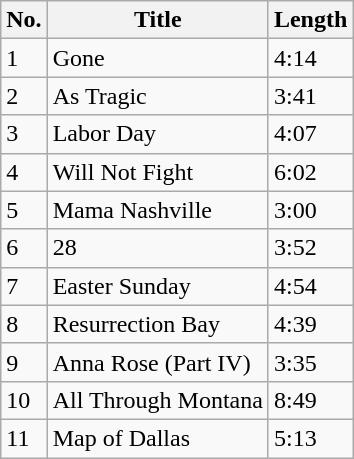<table class="wikitable">
<tr>
<th>No.</th>
<th>Title</th>
<th>Length</th>
</tr>
<tr>
<td>1</td>
<td>Gone</td>
<td>4:14</td>
</tr>
<tr>
<td>2</td>
<td>As Tragic</td>
<td>3:41</td>
</tr>
<tr>
<td>3</td>
<td>Labor Day</td>
<td>4:07</td>
</tr>
<tr>
<td>4</td>
<td>Will Not Fight</td>
<td>6:02</td>
</tr>
<tr>
<td>5</td>
<td>Mama Nashville</td>
<td>3:00</td>
</tr>
<tr>
<td>6</td>
<td>28</td>
<td>3:52</td>
</tr>
<tr>
<td>7</td>
<td>Easter Sunday</td>
<td>4:54</td>
</tr>
<tr>
<td>8</td>
<td>Resurrection Bay</td>
<td>4:39</td>
</tr>
<tr>
<td>9</td>
<td>Anna Rose (Part IV)</td>
<td>3:35</td>
</tr>
<tr>
<td>10</td>
<td>All Through Montana</td>
<td>8:49</td>
</tr>
<tr>
<td>11</td>
<td>Map of Dallas</td>
<td>5:13</td>
</tr>
</table>
